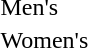<table>
<tr>
<td>Men's</td>
<td></td>
<td></td>
<td></td>
</tr>
<tr>
<td>Women's</td>
<td></td>
<td></td>
<td></td>
</tr>
</table>
